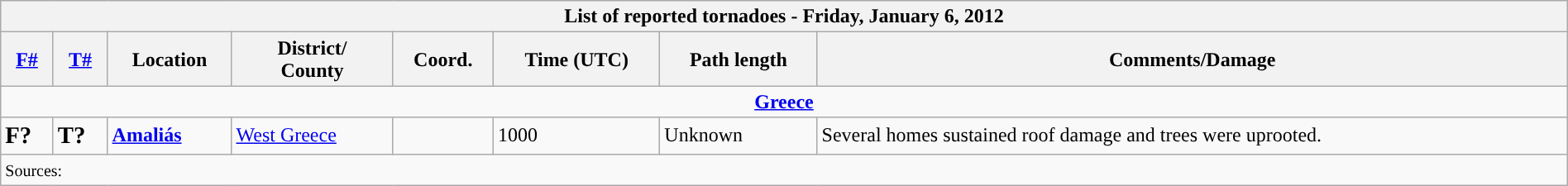<table class="wikitable collapsible" width="100%">
<tr>
<th colspan="8">List of reported tornadoes - Friday, January 6, 2012</th>
</tr>
<tr>
<th><a href='#'>F#</a></th>
<th><a href='#'>T#</a></th>
<th>Location</th>
<th>District/<br>County</th>
<th>Coord.</th>
<th>Time (UTC)</th>
<th>Path length</th>
<th>Comments/Damage</th>
</tr>
<tr>
<td colspan="8" align=center><strong><a href='#'>Greece</a></strong></td>
</tr>
<tr>
<td><big><strong>F?</strong></big></td>
<td><big><strong>T?</strong></big></td>
<td><strong><a href='#'>Amaliás</a></strong></td>
<td><a href='#'>West Greece</a></td>
<td></td>
<td>1000</td>
<td>Unknown</td>
<td>Several homes sustained roof damage and trees were uprooted.</td>
</tr>
<tr>
<td colspan="8"><small>Sources:  </small></td>
</tr>
</table>
